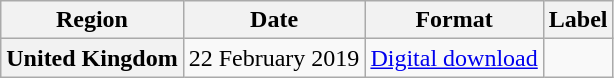<table class="wikitable plainrowheaders">
<tr>
<th>Region</th>
<th>Date</th>
<th>Format</th>
<th>Label</th>
</tr>
<tr>
<th scope="row">United Kingdom</th>
<td>22 February 2019</td>
<td><a href='#'>Digital download</a></td>
<td></td>
</tr>
</table>
